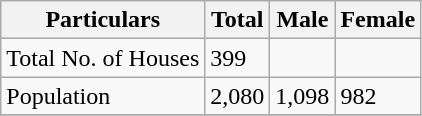<table class="wikitable sortable">
<tr>
<th>Particulars</th>
<th>Total</th>
<th>Male</th>
<th>Female</th>
</tr>
<tr>
<td>Total No. of Houses</td>
<td>399</td>
<td></td>
<td></td>
</tr>
<tr>
<td>Population</td>
<td>2,080</td>
<td>1,098</td>
<td>982</td>
</tr>
<tr>
</tr>
</table>
